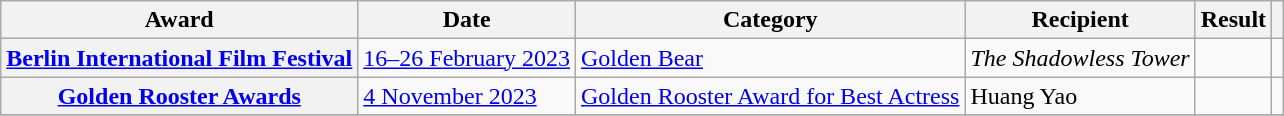<table class="wikitable sortable plainrowheaders">
<tr>
<th>Award</th>
<th>Date</th>
<th>Category</th>
<th>Recipient</th>
<th>Result</th>
<th></th>
</tr>
<tr>
<th scope=row><a href='#'>Berlin International Film Festival</a></th>
<td><a href='#'>16–26 February 2023</a></td>
<td><a href='#'>Golden Bear</a></td>
<td><em>The Shadowless Tower</em></td>
<td></td>
<td align=center rowspan=1></td>
</tr>
<tr>
<th scope=row><a href='#'>Golden Rooster Awards</a></th>
<td><a href='#'>4 November 2023</a></td>
<td><a href='#'>Golden Rooster Award for Best Actress</a></td>
<td>Huang Yao</td>
<td></td>
<td align=center rowspan=1></td>
</tr>
<tr>
</tr>
</table>
